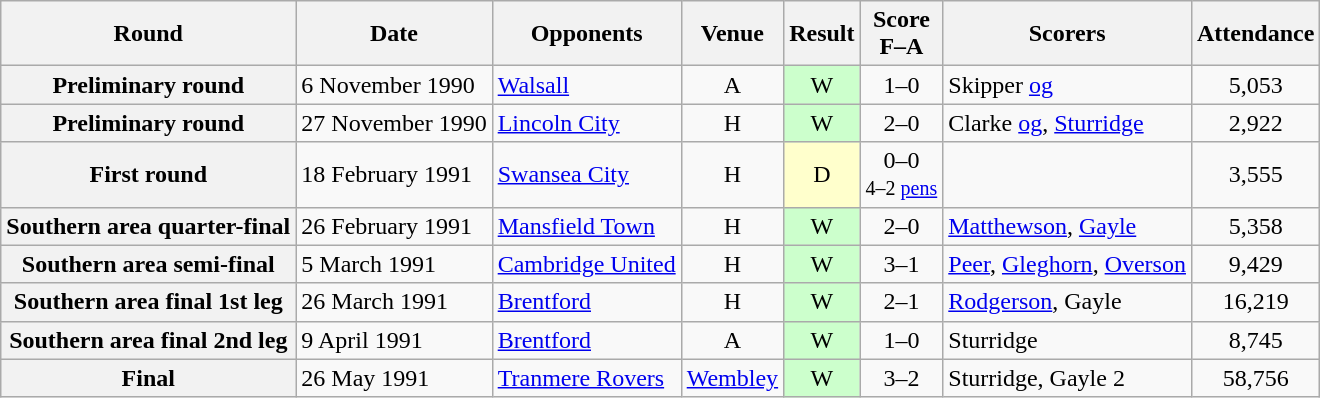<table class="wikitable plainrowheaders" style="text-align:center">
<tr>
<th scope="col">Round</th>
<th scope="col">Date</th>
<th scope="col">Opponents</th>
<th scope="col">Venue</th>
<th scope="col">Result</th>
<th scope="col">Score<br>F–A</th>
<th scope="col">Scorers</th>
<th scope="col">Attendance</th>
</tr>
<tr>
<th scope="row">Preliminary round</th>
<td align="left">6 November 1990</td>
<td align="left"><a href='#'>Walsall</a></td>
<td>A</td>
<td style="background:#cfc">W</td>
<td>1–0</td>
<td align="left">Skipper <a href='#'>og</a></td>
<td>5,053</td>
</tr>
<tr>
<th scope="row">Preliminary round</th>
<td align="left">27 November 1990</td>
<td align="left"><a href='#'>Lincoln City</a></td>
<td>H</td>
<td style="background:#cfc">W</td>
<td>2–0</td>
<td align="left">Clarke <a href='#'>og</a>, <a href='#'>Sturridge</a></td>
<td>2,922</td>
</tr>
<tr>
<th scope="row">First round</th>
<td align="left">18 February 1991</td>
<td align="left"><a href='#'>Swansea City</a></td>
<td>H</td>
<td style="background:#ffc">D</td>
<td>0–0<br><small>4–2 <a href='#'>pens</a></small></td>
<td align="left"></td>
<td>3,555</td>
</tr>
<tr>
<th scope="row">Southern area quarter-final</th>
<td align="left">26 February 1991</td>
<td align="left"><a href='#'>Mansfield Town</a></td>
<td>H</td>
<td style="background:#cfc">W</td>
<td>2–0</td>
<td align="left"><a href='#'>Matthewson</a>, <a href='#'>Gayle</a></td>
<td>5,358</td>
</tr>
<tr>
<th scope="row">Southern area semi-final</th>
<td align="left">5 March 1991</td>
<td align="left"><a href='#'>Cambridge United</a></td>
<td>H</td>
<td style="background:#cfc">W</td>
<td>3–1</td>
<td align="left"><a href='#'>Peer</a>, <a href='#'>Gleghorn</a>, <a href='#'>Overson</a></td>
<td>9,429</td>
</tr>
<tr>
<th scope="row">Southern area final 1st leg</th>
<td align="left">26 March 1991</td>
<td align="left"><a href='#'>Brentford</a></td>
<td>H</td>
<td style="background:#cfc">W</td>
<td>2–1</td>
<td align="left"><a href='#'>Rodgerson</a>, Gayle</td>
<td>16,219</td>
</tr>
<tr>
<th scope="row">Southern area final 2nd leg</th>
<td align="left">9 April 1991</td>
<td align="left"><a href='#'>Brentford</a></td>
<td>A</td>
<td style="background:#cfc">W</td>
<td>1–0</td>
<td align="left">Sturridge</td>
<td>8,745</td>
</tr>
<tr>
<th scope="row">Final</th>
<td align="left">26 May 1991</td>
<td align="left"><a href='#'>Tranmere Rovers</a></td>
<td><a href='#'>Wembley</a></td>
<td style="background:#cfc">W</td>
<td>3–2</td>
<td align="left">Sturridge, Gayle 2</td>
<td>58,756</td>
</tr>
</table>
